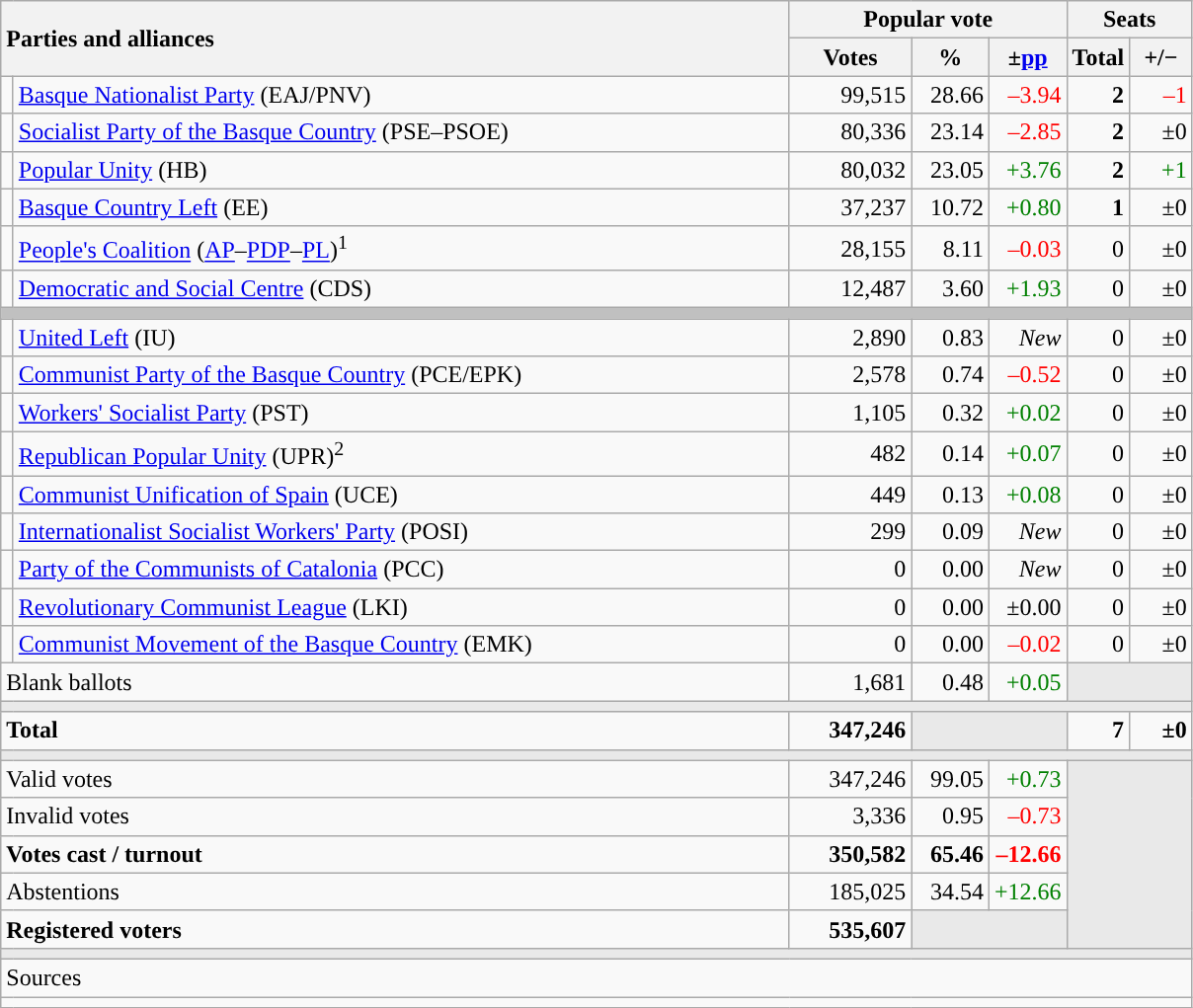<table class="wikitable" style="text-align:right;">
<tr>
<th style="text-align:left;" rowspan="2" colspan="2" width="525">Parties and alliances</th>
<th colspan="3">Popular vote</th>
<th colspan="2">Seats</th>
</tr>
<tr>
<th width="75">Votes</th>
<th width="45">%</th>
<th width="45">±<a href='#'>pp</a></th>
<th width="35">Total</th>
<th width="35">+/−</th>
</tr>
<tr>
<td width="1" style="color:inherit;background:"></td>
<td align="left"><a href='#'>Basque Nationalist Party</a> (EAJ/PNV)</td>
<td>99,515</td>
<td>28.66</td>
<td style="color:red;">–3.94</td>
<td><strong>2</strong></td>
<td style="color:red;">–1</td>
</tr>
<tr>
<td style="color:inherit;background:"></td>
<td align="left"><a href='#'>Socialist Party of the Basque Country</a> (PSE–PSOE)</td>
<td>80,336</td>
<td>23.14</td>
<td style="color:red;">–2.85</td>
<td><strong>2</strong></td>
<td>±0</td>
</tr>
<tr>
<td style="color:inherit;background:"></td>
<td align="left"><a href='#'>Popular Unity</a> (HB)</td>
<td>80,032</td>
<td>23.05</td>
<td style="color:green;">+3.76</td>
<td><strong>2</strong></td>
<td style="color:green;">+1</td>
</tr>
<tr>
<td style="color:inherit;background:"></td>
<td align="left"><a href='#'>Basque Country Left</a> (EE)</td>
<td>37,237</td>
<td>10.72</td>
<td style="color:green;">+0.80</td>
<td><strong>1</strong></td>
<td>±0</td>
</tr>
<tr>
<td style="color:inherit;background:"></td>
<td align="left"><a href='#'>People's Coalition</a> (<a href='#'>AP</a>–<a href='#'>PDP</a>–<a href='#'>PL</a>)<sup>1</sup></td>
<td>28,155</td>
<td>8.11</td>
<td style="color:red;">–0.03</td>
<td>0</td>
<td>±0</td>
</tr>
<tr>
<td style="color:inherit;background:"></td>
<td align="left"><a href='#'>Democratic and Social Centre</a> (CDS)</td>
<td>12,487</td>
<td>3.60</td>
<td style="color:green;">+1.93</td>
<td>0</td>
<td>±0</td>
</tr>
<tr>
<td colspan="7" bgcolor="#C0C0C0"></td>
</tr>
<tr>
<td style="color:inherit;background:"></td>
<td align="left"><a href='#'>United Left</a> (IU)</td>
<td>2,890</td>
<td>0.83</td>
<td><em>New</em></td>
<td>0</td>
<td>±0</td>
</tr>
<tr>
<td style="color:inherit;background:"></td>
<td align="left"><a href='#'>Communist Party of the Basque Country</a> (PCE/EPK)</td>
<td>2,578</td>
<td>0.74</td>
<td style="color:red;">–0.52</td>
<td>0</td>
<td>±0</td>
</tr>
<tr>
<td style="color:inherit;background:"></td>
<td align="left"><a href='#'>Workers' Socialist Party</a> (PST)</td>
<td>1,105</td>
<td>0.32</td>
<td style="color:green;">+0.02</td>
<td>0</td>
<td>±0</td>
</tr>
<tr>
<td style="color:inherit;background:"></td>
<td align="left"><a href='#'>Republican Popular Unity</a> (UPR)<sup>2</sup></td>
<td>482</td>
<td>0.14</td>
<td style="color:green;">+0.07</td>
<td>0</td>
<td>±0</td>
</tr>
<tr>
<td style="color:inherit;background:"></td>
<td align="left"><a href='#'>Communist Unification of Spain</a> (UCE)</td>
<td>449</td>
<td>0.13</td>
<td style="color:green;">+0.08</td>
<td>0</td>
<td>±0</td>
</tr>
<tr>
<td style="color:inherit;background:"></td>
<td align="left"><a href='#'>Internationalist Socialist Workers' Party</a> (POSI)</td>
<td>299</td>
<td>0.09</td>
<td><em>New</em></td>
<td>0</td>
<td>±0</td>
</tr>
<tr>
<td style="color:inherit;background:"></td>
<td align="left"><a href='#'>Party of the Communists of Catalonia</a> (PCC)</td>
<td>0</td>
<td>0.00</td>
<td><em>New</em></td>
<td>0</td>
<td>±0</td>
</tr>
<tr>
<td style="color:inherit;background:"></td>
<td align="left"><a href='#'>Revolutionary Communist League</a> (LKI)</td>
<td>0</td>
<td>0.00</td>
<td>±0.00</td>
<td>0</td>
<td>±0</td>
</tr>
<tr>
<td style="color:inherit;background:"></td>
<td align="left"><a href='#'>Communist Movement of the Basque Country</a> (EMK)</td>
<td>0</td>
<td>0.00</td>
<td style="color:red;">–0.02</td>
<td>0</td>
<td>±0</td>
</tr>
<tr>
<td align="left" colspan="2">Blank ballots</td>
<td>1,681</td>
<td>0.48</td>
<td style="color:green;">+0.05</td>
<td bgcolor="#E9E9E9" colspan="2"></td>
</tr>
<tr>
<td colspan="7" bgcolor="#E9E9E9"></td>
</tr>
<tr style="font-weight:bold;">
<td align="left" colspan="2">Total</td>
<td>347,246</td>
<td bgcolor="#E9E9E9" colspan="2"></td>
<td>7</td>
<td>±0</td>
</tr>
<tr>
<td colspan="7" bgcolor="#E9E9E9"></td>
</tr>
<tr>
<td align="left" colspan="2">Valid votes</td>
<td>347,246</td>
<td>99.05</td>
<td style="color:green;">+0.73</td>
<td bgcolor="#E9E9E9" colspan="2" rowspan="5"></td>
</tr>
<tr>
<td align="left" colspan="2">Invalid votes</td>
<td>3,336</td>
<td>0.95</td>
<td style="color:red;">–0.73</td>
</tr>
<tr style="font-weight:bold;">
<td align="left" colspan="2">Votes cast / turnout</td>
<td>350,582</td>
<td>65.46</td>
<td style="color:red;">–12.66</td>
</tr>
<tr>
<td align="left" colspan="2">Abstentions</td>
<td>185,025</td>
<td>34.54</td>
<td style="color:green;">+12.66</td>
</tr>
<tr style="font-weight:bold;">
<td align="left" colspan="2">Registered voters</td>
<td>535,607</td>
<td bgcolor="#E9E9E9" colspan="2"></td>
</tr>
<tr>
<td colspan="7" bgcolor="#E9E9E9"></td>
</tr>
<tr>
<td align="left" colspan="7">Sources</td>
</tr>
<tr>
<td colspan="7" style="text-align:left; max-width:790px;"></td>
</tr>
</table>
